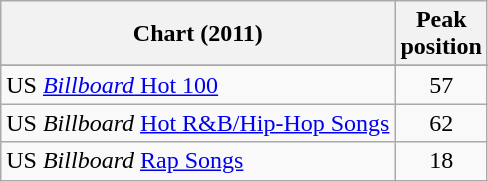<table class="wikitable sortable">
<tr>
<th align="left">Chart (2011)</th>
<th style="text-align:center;">Peak<br>position</th>
</tr>
<tr>
</tr>
<tr>
</tr>
<tr>
</tr>
<tr>
<td align="left">US <a href='#'><em>Billboard</em> Hot 100</a></td>
<td style="text-align:center;">57</td>
</tr>
<tr>
<td align="left">US <em>Billboard</em> <a href='#'>Hot R&B/Hip-Hop Songs</a></td>
<td style="text-align:center;">62</td>
</tr>
<tr>
<td align="left">US <em>Billboard</em> <a href='#'>Rap Songs</a></td>
<td style="text-align:center;">18</td>
</tr>
</table>
